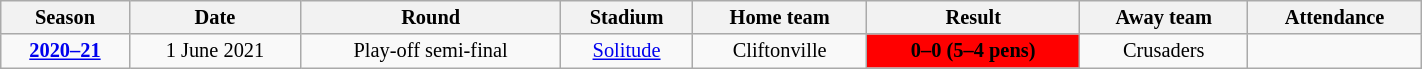<table class="wikitable" style="text-align: center; width: 75%; font-size: 85%">
<tr>
<th>Season</th>
<th>Date</th>
<th>Round</th>
<th>Stadium</th>
<th>Home team</th>
<th>Result</th>
<th>Away team</th>
<th>Attendance</th>
</tr>
<tr>
<td rowspan=2><strong><a href='#'>2020–21</a></strong></td>
<td>1 June 2021</td>
<td>Play-off semi-final</td>
<td><a href='#'>Solitude</a></td>
<td>Cliftonville</td>
<td style="text-align: center;" bgcolor=red><span><strong>0–0</strong> <strong>(5–4 pens)</strong></span></td>
<td>Crusaders</td>
<td></td>
</tr>
</table>
